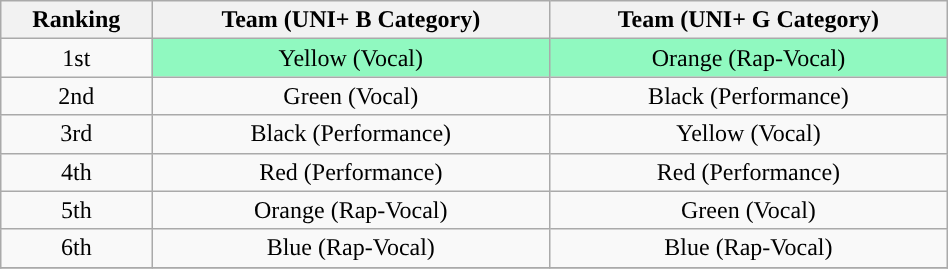<table class="wikitable" style="text-align: center; width:50%;">
<tr>
<th style="width:5%;">Ranking</th>
<th style="width:20%;">Team (UNI+ B Category)</th>
<th style="width:20%;">Team (UNI+ G Category)</th>
</tr>
<tr>
<td>1st</td>
<td style="background:#90F9C0;">Yellow (Vocal)</td>
<td style="background:#90F9C0;">Orange (Rap-Vocal)</td>
</tr>
<tr>
<td>2nd</td>
<td>Green (Vocal)</td>
<td>Black (Performance)</td>
</tr>
<tr>
<td>3rd</td>
<td>Black (Performance)</td>
<td>Yellow (Vocal)</td>
</tr>
<tr>
<td>4th</td>
<td>Red (Performance)</td>
<td>Red (Performance)</td>
</tr>
<tr>
<td>5th</td>
<td>Orange (Rap-Vocal)</td>
<td>Green (Vocal)</td>
</tr>
<tr>
<td>6th</td>
<td>Blue (Rap-Vocal)</td>
<td>Blue (Rap-Vocal)</td>
</tr>
<tr>
</tr>
</table>
